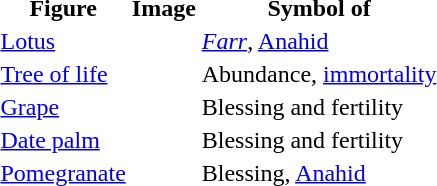<table>
<tr>
<th>Figure</th>
<th>Image</th>
<th>Symbol of</th>
</tr>
<tr>
<td><a href='#'>Lotus</a></td>
<td></td>
<td><em><a href='#'>Farr</a></em>, <a href='#'>Anahid</a></td>
</tr>
<tr>
<td><a href='#'>Tree of life</a></td>
<td></td>
<td>Abundance, <a href='#'>immortality</a></td>
</tr>
<tr>
<td><a href='#'>Grape</a></td>
<td></td>
<td>Blessing and fertility</td>
</tr>
<tr>
<td><a href='#'>Date palm</a></td>
<td></td>
<td>Blessing and fertility</td>
</tr>
<tr>
<td><a href='#'>Pomegranate</a></td>
<td></td>
<td>Blessing, <a href='#'>Anahid</a></td>
</tr>
</table>
